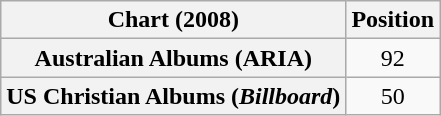<table class="wikitable sortable plainrowheaders" style="text-align:center">
<tr>
<th scope="col">Chart (2008)</th>
<th scope="col">Position</th>
</tr>
<tr>
<th scope="row">Australian Albums (ARIA)</th>
<td>92</td>
</tr>
<tr>
<th scope="row">US Christian Albums (<em>Billboard</em>)</th>
<td>50</td>
</tr>
</table>
